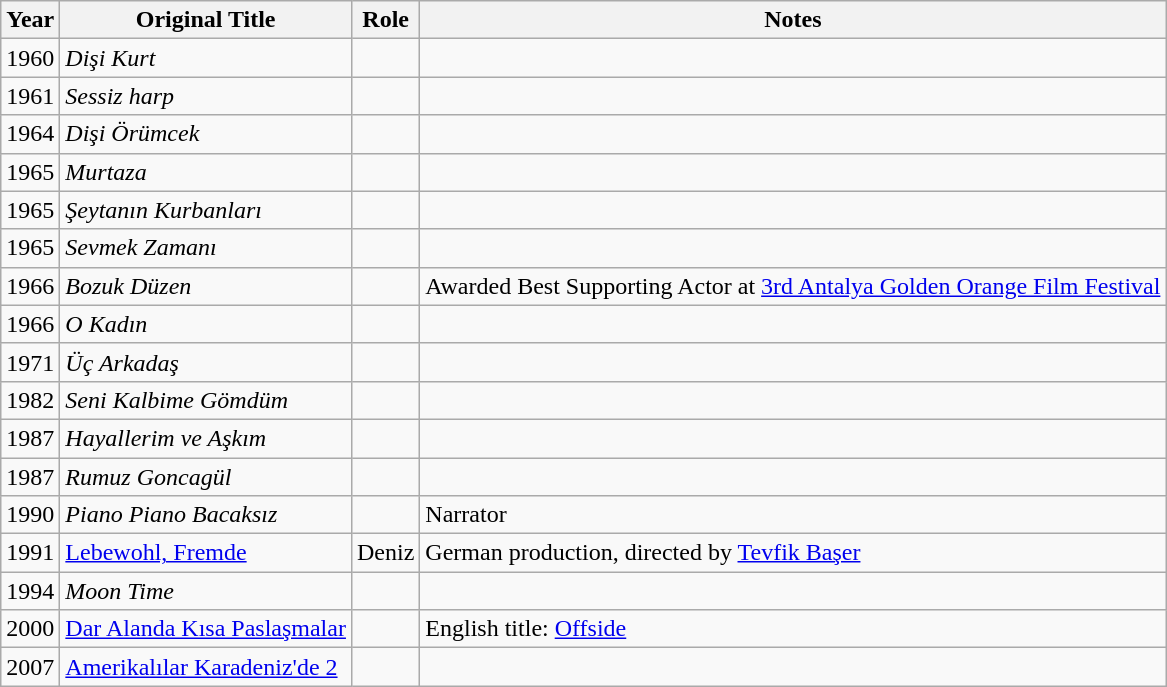<table class="wikitable sortable">
<tr>
<th>Year</th>
<th>Original Title</th>
<th>Role</th>
<th class="unsortable">Notes</th>
</tr>
<tr>
<td>1960</td>
<td><em>Dişi Kurt</em></td>
<td></td>
<td></td>
</tr>
<tr>
<td>1961</td>
<td><em>Sessiz harp</em></td>
<td></td>
<td></td>
</tr>
<tr>
<td>1964</td>
<td><em>Dişi Örümcek</em></td>
<td></td>
<td></td>
</tr>
<tr>
<td>1965</td>
<td><em>Murtaza</em></td>
<td></td>
<td></td>
</tr>
<tr>
<td>1965</td>
<td><em>Şeytanın Kurbanları</em></td>
<td></td>
<td></td>
</tr>
<tr>
<td>1965</td>
<td><em>Sevmek Zamanı</em></td>
<td></td>
<td></td>
</tr>
<tr>
<td>1966</td>
<td><em>Bozuk Düzen</em></td>
<td></td>
<td>Awarded Best Supporting Actor at <a href='#'>3rd Antalya Golden Orange Film Festival</a></td>
</tr>
<tr>
<td>1966</td>
<td><em>O Kadın</em></td>
<td></td>
<td></td>
</tr>
<tr>
<td>1971</td>
<td><em>Üç Arkadaş</em></td>
<td></td>
<td></td>
</tr>
<tr>
<td>1982</td>
<td><em>Seni Kalbime Gömdüm</em></td>
<td></td>
<td></td>
</tr>
<tr>
<td>1987</td>
<td><em>Hayallerim ve Aşkım</em></td>
<td></td>
<td></td>
</tr>
<tr>
<td>1987</td>
<td><em>Rumuz Goncagül</em></td>
<td></td>
<td></td>
</tr>
<tr>
<td>1990</td>
<td><em>Piano Piano Bacaksız</em></td>
<td></td>
<td>Narrator</td>
</tr>
<tr>
<td>1991</td>
<td><a href='#'>Lebewohl, Fremde</a></td>
<td>Deniz</td>
<td>German production, directed by <a href='#'>Tevfik Başer</a></td>
</tr>
<tr>
<td>1994</td>
<td><em>Moon Time</em></td>
<td></td>
<td></td>
</tr>
<tr>
<td>2000</td>
<td><a href='#'>Dar Alanda Kısa Paslaşmalar</a></td>
<td></td>
<td>English title: <a href='#'>Offside</a></td>
</tr>
<tr>
<td>2007</td>
<td><a href='#'>Amerikalılar Karadeniz'de 2</a></td>
<td></td>
<td></td>
</tr>
</table>
